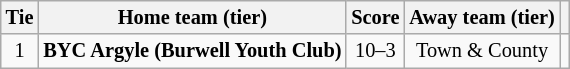<table class="wikitable" style="text-align:center; font-size:85%">
<tr>
<th>Tie</th>
<th>Home team (tier)</th>
<th>Score</th>
<th>Away team (tier)</th>
<th></th>
</tr>
<tr>
<td align="center">1</td>
<td><strong>BYC Argyle (Burwell Youth Club)</strong></td>
<td align="center">10–3</td>
<td>Town & County</td>
<td></td>
</tr>
</table>
